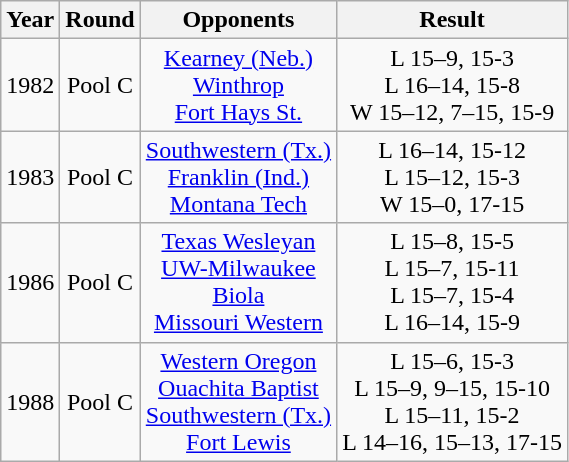<table class="wikitable">
<tr>
<th>Year</th>
<th>Round</th>
<th>Opponents</th>
<th>Result</th>
</tr>
<tr align="center">
<td>1982</td>
<td>Pool C</td>
<td><a href='#'>Kearney (Neb.)</a><br><a href='#'>Winthrop</a><br><a href='#'>Fort Hays St.</a></td>
<td>L 15–9, 15-3<br>L 16–14, 15-8<br>W 15–12, 7–15, 15-9</td>
</tr>
<tr align="center">
<td>1983</td>
<td>Pool C</td>
<td><a href='#'>Southwestern (Tx.)</a><br><a href='#'>Franklin (Ind.)</a><br><a href='#'>Montana Tech</a></td>
<td>L 16–14, 15-12<br>L 15–12, 15-3<br>W 15–0, 17-15</td>
</tr>
<tr align="center">
<td>1986</td>
<td>Pool C</td>
<td><a href='#'>Texas Wesleyan</a><br><a href='#'>UW-Milwaukee</a><br><a href='#'>Biola</a><br><a href='#'>Missouri Western</a></td>
<td>L 15–8, 15-5<br>L 15–7, 15-11<br>L 15–7, 15-4<br>L 16–14, 15-9</td>
</tr>
<tr align="center">
<td>1988</td>
<td>Pool C</td>
<td><a href='#'>Western Oregon</a><br><a href='#'>Ouachita Baptist</a><br><a href='#'>Southwestern (Tx.)</a><br><a href='#'>Fort Lewis</a></td>
<td>L 15–6, 15-3<br>L 15–9, 9–15, 15-10<br>L 15–11, 15-2<br>L 14–16, 15–13, 17-15</td>
</tr>
</table>
